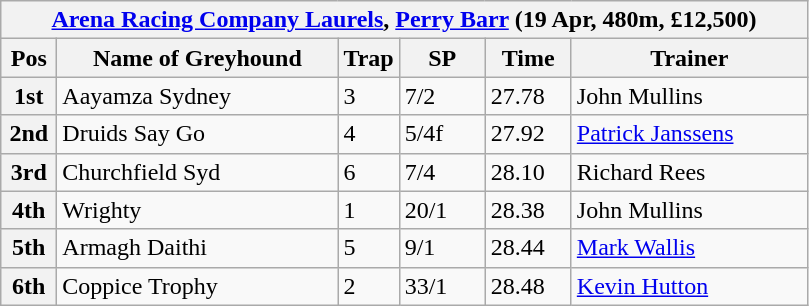<table class="wikitable">
<tr>
<th colspan="6"><a href='#'>Arena Racing Company Laurels</a>, <a href='#'>Perry Barr</a> (19 Apr, 480m, £12,500)</th>
</tr>
<tr>
<th width=30>Pos</th>
<th width=180>Name of Greyhound</th>
<th width=30>Trap</th>
<th width=50>SP</th>
<th width=50>Time</th>
<th width=150>Trainer</th>
</tr>
<tr>
<th>1st</th>
<td>Aayamza Sydney</td>
<td>3</td>
<td>7/2</td>
<td>27.78</td>
<td>John Mullins</td>
</tr>
<tr>
<th>2nd</th>
<td>Druids Say Go</td>
<td>4</td>
<td>5/4f</td>
<td>27.92</td>
<td><a href='#'>Patrick Janssens</a></td>
</tr>
<tr>
<th>3rd</th>
<td>Churchfield Syd</td>
<td>6</td>
<td>7/4</td>
<td>28.10</td>
<td>Richard Rees</td>
</tr>
<tr>
<th>4th</th>
<td>Wrighty</td>
<td>1</td>
<td>20/1</td>
<td>28.38</td>
<td>John Mullins</td>
</tr>
<tr>
<th>5th</th>
<td>Armagh Daithi</td>
<td>5</td>
<td>9/1</td>
<td>28.44</td>
<td><a href='#'>Mark Wallis</a></td>
</tr>
<tr>
<th>6th</th>
<td>Coppice Trophy</td>
<td>2</td>
<td>33/1</td>
<td>28.48</td>
<td><a href='#'>Kevin Hutton</a></td>
</tr>
</table>
